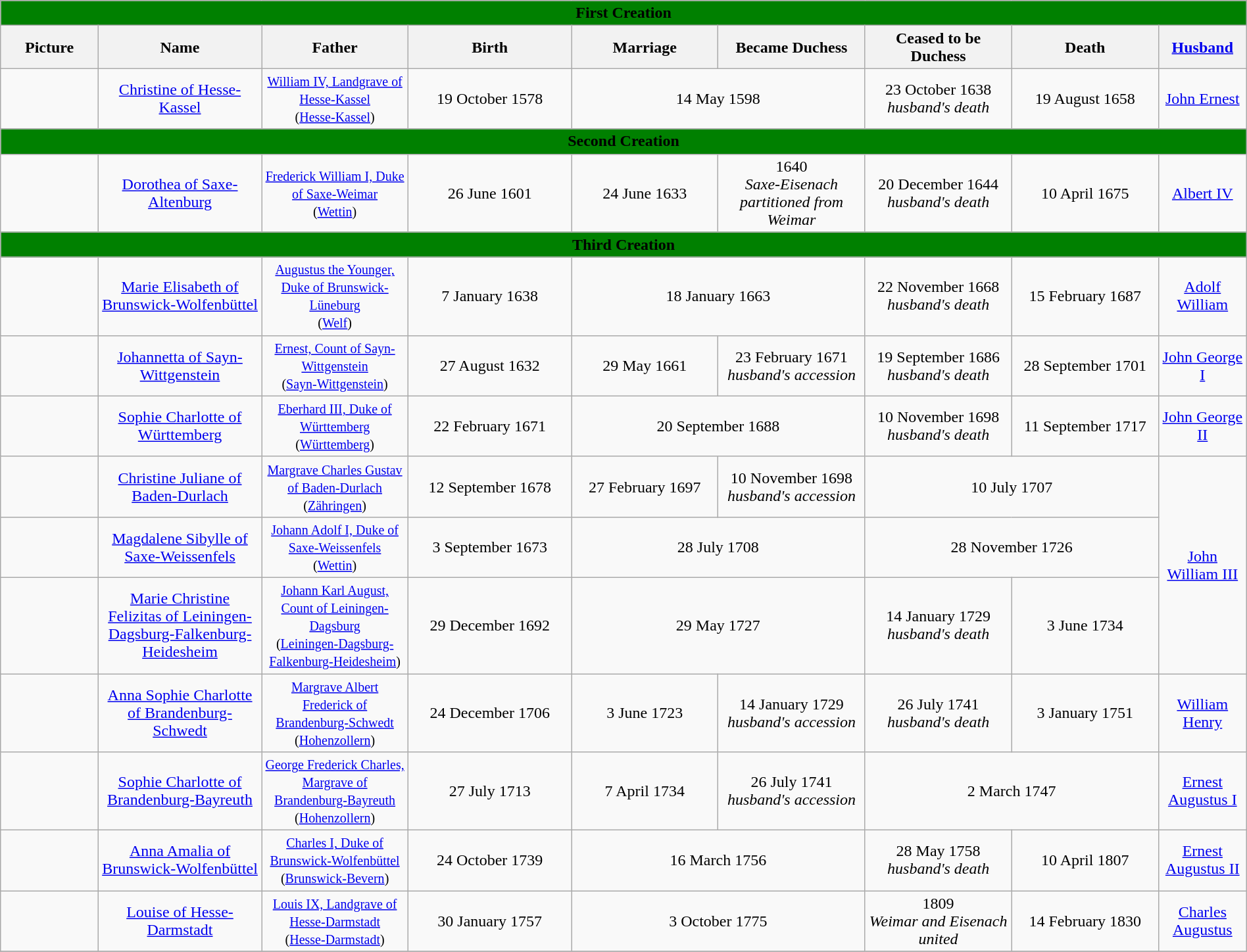<table width=100% class="wikitable">
<tr>
<td colspan="9" bgcolor=green align=center><strong><span>First Creation</span></strong></td>
</tr>
<tr>
<th width = "6%">Picture</th>
<th width = "10%">Name</th>
<th width = "9%">Father</th>
<th width = "10%">Birth</th>
<th width = "9%">Marriage</th>
<th width = "9%">Became Duchess</th>
<th width = "9%">Ceased to be Duchess</th>
<th width = "9%">Death</th>
<th width = "5%"><a href='#'>Husband</a></th>
</tr>
<tr>
<td align="center"></td>
<td align="center"><a href='#'>Christine of Hesse-Kassel</a></td>
<td align="center"><small><a href='#'>William IV, Landgrave of Hesse-Kassel</a><br>(<a href='#'>Hesse-Kassel</a>)</small></td>
<td align="center">19 October 1578</td>
<td align="center" colspan="2">14 May 1598</td>
<td align="center">23 October 1638<br><em>husband's death</em></td>
<td align="center">19 August 1658</td>
<td align="center"><a href='#'>John Ernest</a></td>
</tr>
<tr>
<td colspan="9" bgcolor=green align=center><strong><span>Second Creation</span></strong></td>
</tr>
<tr>
<td align="center"></td>
<td align="center"><a href='#'>Dorothea of Saxe-Altenburg</a></td>
<td align="center"><small><a href='#'>Frederick William I, Duke of Saxe-Weimar</a><br>(<a href='#'>Wettin</a>)</small></td>
<td align="center">26 June 1601</td>
<td align="center">24 June 1633</td>
<td align="center">1640<br><em>Saxe-Eisenach partitioned from Weimar</em></td>
<td align="center">20 December 1644<br><em>husband's death</em></td>
<td align="center">10 April 1675</td>
<td align="center"><a href='#'>Albert IV</a></td>
</tr>
<tr>
<td colspan="9" bgcolor=green align=center><strong><span>Third Creation</span></strong></td>
</tr>
<tr>
<td align="center"></td>
<td align="center"><a href='#'>Marie Elisabeth of Brunswick-Wolfenbüttel</a></td>
<td align="center"><small><a href='#'>Augustus the Younger, Duke of Brunswick-Lüneburg</a><br>(<a href='#'>Welf</a>)</small></td>
<td align="center">7 January 1638</td>
<td align="center" colspan="2">18 January 1663</td>
<td align="center">22 November 1668<br><em>husband's death</em></td>
<td align="center">15 February 1687</td>
<td align="center"><a href='#'>Adolf William</a></td>
</tr>
<tr>
<td align="center"></td>
<td align="center"><a href='#'>Johannetta of Sayn-Wittgenstein</a></td>
<td align="center"><small><a href='#'>Ernest, Count of Sayn-Wittgenstein</a><br>(<a href='#'>Sayn-Wittgenstein</a>)</small></td>
<td align="center">27 August 1632</td>
<td align="center">29 May 1661</td>
<td align="center">23 February 1671<br><em>husband's accession</em></td>
<td align="center">19 September 1686<br><em>husband's death</em></td>
<td align="center">28 September 1701</td>
<td align="center"><a href='#'>John George I</a></td>
</tr>
<tr>
<td align="center"></td>
<td align="center"><a href='#'>Sophie Charlotte of Württemberg</a></td>
<td align="center"><small><a href='#'>Eberhard III, Duke of Württemberg</a><br>(<a href='#'>Württemberg</a>)</small></td>
<td align="center">22 February 1671</td>
<td align="center" colspan="2">20 September 1688</td>
<td align="center">10 November 1698<br><em>husband's death</em></td>
<td align="center">11 September 1717</td>
<td align="center"><a href='#'>John George II</a></td>
</tr>
<tr>
<td align="center"></td>
<td align="center"><a href='#'>Christine Juliane of Baden-Durlach</a></td>
<td align="center"><small><a href='#'>Margrave Charles Gustav of Baden-Durlach</a><br>(<a href='#'>Zähringen</a>)</small></td>
<td align="center">12 September 1678</td>
<td align="center">27 February 1697</td>
<td align="center">10 November 1698<br><em>husband's accession</em></td>
<td align="center" colspan="2">10 July 1707</td>
<td align="center" rowspan="3"><a href='#'>John William III</a></td>
</tr>
<tr>
<td align="center"></td>
<td align="center"><a href='#'>Magdalene Sibylle of Saxe-Weissenfels</a></td>
<td align="center"><small><a href='#'>Johann Adolf I, Duke of Saxe-Weissenfels</a><br>(<a href='#'>Wettin</a>)</small></td>
<td align="center">3 September 1673</td>
<td align="center" colspan="2">28 July 1708</td>
<td align="center" colspan="2">28 November 1726</td>
</tr>
<tr>
<td align="center"></td>
<td align="center"><a href='#'>Marie Christine Felizitas of Leiningen-Dagsburg-Falkenburg-Heidesheim</a></td>
<td align="center"><small><a href='#'>Johann Karl August, Count of Leiningen-Dagsburg</a><br>(<a href='#'>Leiningen-Dagsburg-Falkenburg-Heidesheim</a>)</small></td>
<td align="center">29 December 1692</td>
<td align="center" colspan="2">29 May 1727</td>
<td align="center">14 January 1729<br><em>husband's death</em></td>
<td align="center">3 June 1734</td>
</tr>
<tr>
<td align="center"></td>
<td align="center"><a href='#'>Anna Sophie Charlotte of Brandenburg-Schwedt</a></td>
<td align="center"><small><a href='#'>Margrave Albert Frederick of Brandenburg-Schwedt</a><br>(<a href='#'>Hohenzollern</a>)</small></td>
<td align="center">24 December 1706</td>
<td align="center">3 June 1723</td>
<td align="center">14 January 1729<br><em>husband's accession</em></td>
<td align="center">26 July 1741<br><em>husband's death</em></td>
<td align="center">3 January 1751</td>
<td align="center"><a href='#'>William Henry</a></td>
</tr>
<tr>
<td align="center"></td>
<td align="center"><a href='#'>Sophie Charlotte of Brandenburg-Bayreuth</a></td>
<td align="center"><small><a href='#'>George Frederick Charles, Margrave of Brandenburg-Bayreuth</a><br>(<a href='#'>Hohenzollern</a>)</small></td>
<td align="center">27 July 1713</td>
<td align="center">7 April 1734</td>
<td align="center">26 July 1741<br><em>husband's accession</em></td>
<td align="center" colspan="2">2 March 1747</td>
<td align="center"><a href='#'>Ernest Augustus I</a></td>
</tr>
<tr>
<td align="center"></td>
<td align="center"><a href='#'>Anna Amalia of Brunswick-Wolfenbüttel</a></td>
<td align="center"><small><a href='#'>Charles I, Duke of Brunswick-Wolfenbüttel</a><br>(<a href='#'>Brunswick-Bevern</a>)</small></td>
<td align="center">24 October 1739</td>
<td align="center" colspan="2">16 March 1756</td>
<td align="center">28 May 1758<br><em>husband's death</em></td>
<td align="center">10 April 1807</td>
<td align="center"><a href='#'>Ernest Augustus II</a></td>
</tr>
<tr>
<td align="center"></td>
<td align="center"><a href='#'>Louise of Hesse-Darmstadt</a></td>
<td align="center"><small><a href='#'>Louis IX, Landgrave of Hesse-Darmstadt</a><br>(<a href='#'>Hesse-Darmstadt</a>)</small></td>
<td align="center">30 January 1757</td>
<td align="center" colspan="2">3 October 1775</td>
<td align="center">1809<br><em>Weimar and Eisenach united</em></td>
<td align="center">14 February 1830</td>
<td align="center"><a href='#'>Charles Augustus</a></td>
</tr>
<tr>
</tr>
</table>
